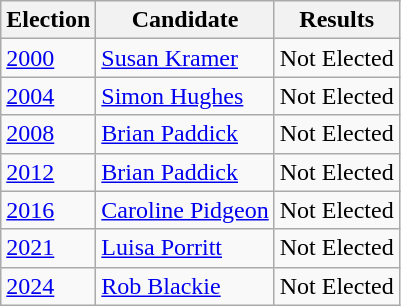<table class="wikitable">
<tr>
<th>Election</th>
<th>Candidate</th>
<th>Results</th>
</tr>
<tr>
<td><a href='#'>2000</a></td>
<td><a href='#'>Susan Kramer</a></td>
<td> Not Elected</td>
</tr>
<tr>
<td><a href='#'>2004</a></td>
<td><a href='#'>Simon Hughes</a></td>
<td> Not Elected</td>
</tr>
<tr>
<td><a href='#'>2008</a></td>
<td><a href='#'>Brian Paddick</a></td>
<td> Not Elected</td>
</tr>
<tr>
<td><a href='#'>2012</a></td>
<td><a href='#'>Brian Paddick</a></td>
<td> Not Elected</td>
</tr>
<tr>
<td><a href='#'>2016</a></td>
<td><a href='#'>Caroline Pidgeon</a></td>
<td> Not Elected</td>
</tr>
<tr>
<td><a href='#'>2021</a></td>
<td><a href='#'>Luisa Porritt</a></td>
<td> Not Elected</td>
</tr>
<tr>
<td><a href='#'>2024</a></td>
<td><a href='#'>Rob Blackie</a></td>
<td> Not Elected</td>
</tr>
</table>
